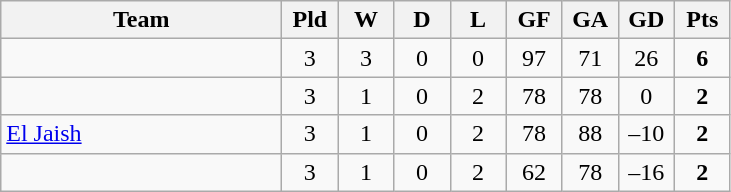<table class="wikitable" style="text-align: center;">
<tr>
<th width="180">Team</th>
<th width="30">Pld</th>
<th width="30">W</th>
<th width="30">D</th>
<th width="30">L</th>
<th width="30">GF</th>
<th width="30">GA</th>
<th width="30">GD</th>
<th width="30">Pts</th>
</tr>
<tr>
<td align="left"></td>
<td>3</td>
<td>3</td>
<td>0</td>
<td>0</td>
<td>97</td>
<td>71</td>
<td>26</td>
<td><strong>6</strong></td>
</tr>
<tr>
<td align="left"></td>
<td>3</td>
<td>1</td>
<td>0</td>
<td>2</td>
<td>78</td>
<td>78</td>
<td>0</td>
<td><strong>2</strong></td>
</tr>
<tr>
<td align="left"> <a href='#'>El Jaish</a></td>
<td>3</td>
<td>1</td>
<td>0</td>
<td>2</td>
<td>78</td>
<td>88</td>
<td>–10</td>
<td><strong>2</strong></td>
</tr>
<tr>
<td align="left"></td>
<td>3</td>
<td>1</td>
<td>0</td>
<td>2</td>
<td>62</td>
<td>78</td>
<td>–16</td>
<td><strong>2</strong></td>
</tr>
</table>
